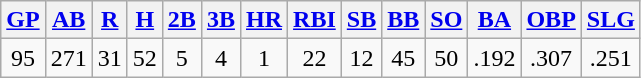<table class="wikitable">
<tr>
<th><a href='#'>GP</a></th>
<th><a href='#'>AB</a></th>
<th><a href='#'>R</a></th>
<th><a href='#'>H</a></th>
<th><a href='#'>2B</a></th>
<th><a href='#'>3B</a></th>
<th><a href='#'>HR</a></th>
<th><a href='#'>RBI</a></th>
<th><a href='#'>SB</a></th>
<th><a href='#'>BB</a></th>
<th><a href='#'>SO</a></th>
<th><a href='#'>BA</a></th>
<th><a href='#'>OBP</a></th>
<th><a href='#'>SLG</a></th>
</tr>
<tr align=center>
<td>95</td>
<td>271</td>
<td>31</td>
<td>52</td>
<td>5</td>
<td>4</td>
<td>1</td>
<td>22</td>
<td>12</td>
<td>45</td>
<td>50</td>
<td>.192</td>
<td>.307</td>
<td>.251</td>
</tr>
</table>
